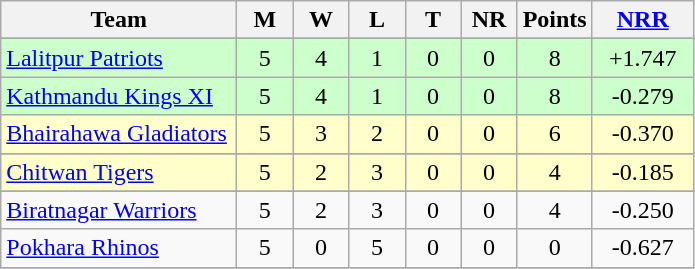<table class="wikitable" style="text-align:center;">
<tr>
<th width=150>Team</th>
<th width=30 abbr="Played">M</th>
<th width=30 abbr="Won">W</th>
<th width=30 abbr="Lost">L</th>
<th width=30 abbr="Tied">T</th>
<th width=30 abbr="No result">NR</th>
<th width=40>Points</th>
<th width=60 abbr="Net run rate"><a href='#'>NRR</a></th>
</tr>
<tr>
</tr>
<tr style="background-color:#cfc">
<td align="left"><a href='#'>Lalitpur Patriots</a></td>
<td>5</td>
<td>4</td>
<td>1</td>
<td>0</td>
<td>0</td>
<td>8</td>
<td>+1.747</td>
</tr>
<tr style="background-color:#cfc">
<td align="left"><a href='#'>Kathmandu Kings XI</a></td>
<td>5</td>
<td>4</td>
<td>1</td>
<td>0</td>
<td>0</td>
<td>8</td>
<td>-0.279</td>
</tr>
<tr style="background-color:#ffc">
<td align="left"><a href='#'>Bhairahawa Gladiators</a></td>
<td>5</td>
<td>3</td>
<td>2</td>
<td>0</td>
<td>0</td>
<td>6</td>
<td>-0.370</td>
</tr>
<tr>
</tr>
<tr>
</tr>
<tr>
</tr>
<tr style="background-color:#ffc;">
<td align="left"><a href='#'>Chitwan Tigers</a></td>
<td>5</td>
<td>2</td>
<td>3</td>
<td>0</td>
<td>0</td>
<td>4</td>
<td>-0.185</td>
</tr>
<tr>
</tr>
<tr>
<td align="left"><a href='#'>Biratnagar Warriors</a></td>
<td>5</td>
<td>2</td>
<td>3</td>
<td>0</td>
<td>0</td>
<td>4</td>
<td>-0.250</td>
</tr>
<tr>
<td align="left"><a href='#'>Pokhara Rhinos</a></td>
<td>5</td>
<td>0</td>
<td>5</td>
<td>0</td>
<td>0</td>
<td>0</td>
<td>-0.627</td>
</tr>
<tr>
</tr>
</table>
